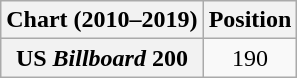<table class="wikitable plainrowheaders" style="text-align:center">
<tr>
<th scope="col">Chart (2010–2019)</th>
<th scope="col">Position</th>
</tr>
<tr>
<th scope="row">US <em>Billboard</em> 200</th>
<td>190</td>
</tr>
</table>
